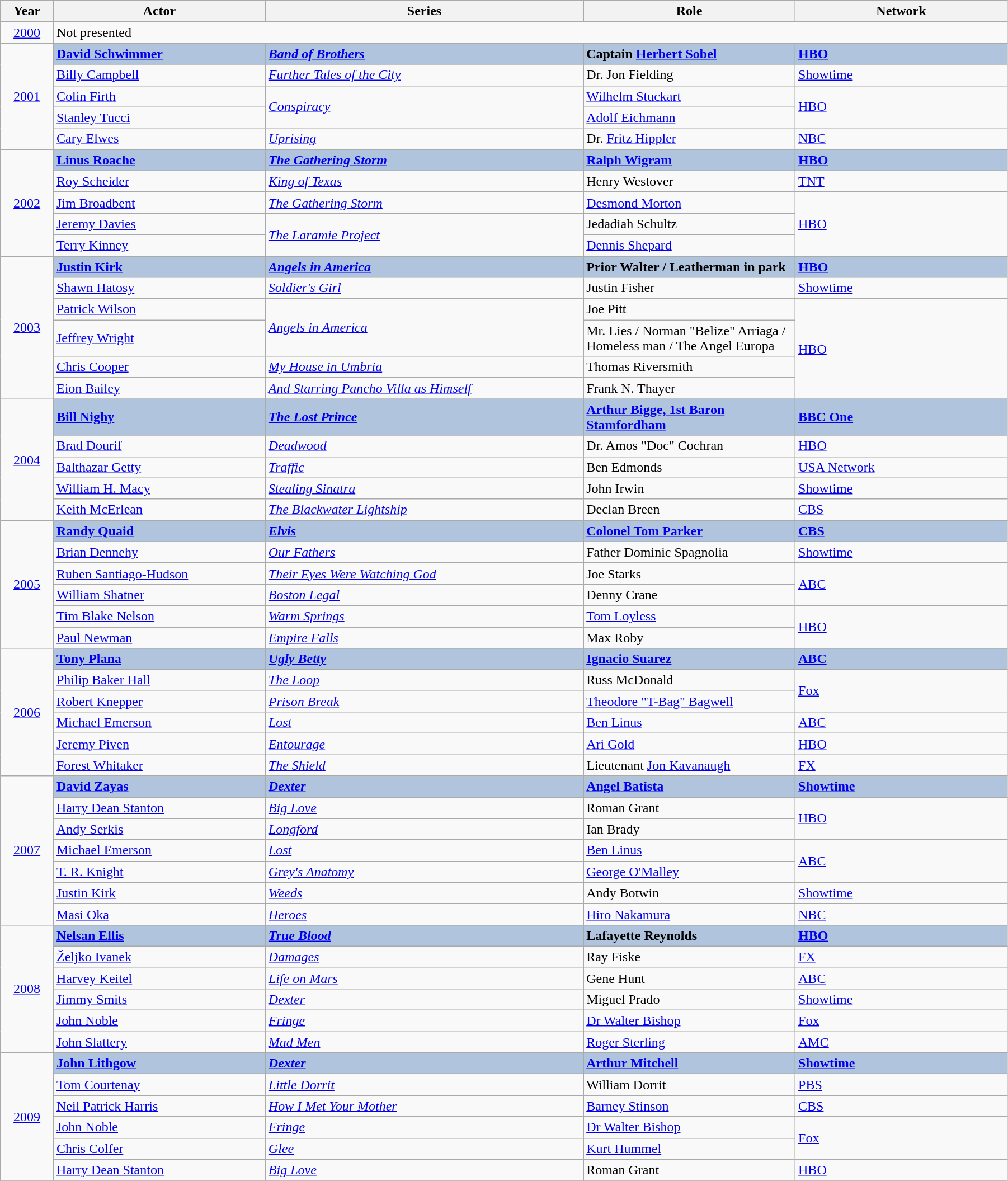<table class="wikitable" width="95%" cellpadding="5">
<tr>
<th width="5%">Year</th>
<th width="20%">Actor</th>
<th width="30%">Series</th>
<th width="20%">Role</th>
<th width="20%">Network</th>
</tr>
<tr>
<td rowspan="1" style="text-align:center;"><a href='#'>2000</a></td>
<td colspan="4">Not presented</td>
</tr>
<tr>
<td rowspan="5" style="text-align:center;"><a href='#'>2001</a></td>
<td style="background:#B0C4DE;"><strong><a href='#'>David Schwimmer</a></strong></td>
<td style="background:#B0C4DE;"><strong><em><a href='#'>Band of Brothers</a></em></strong></td>
<td style="background:#B0C4DE;"><strong>Captain <a href='#'>Herbert Sobel</a></strong></td>
<td style="background:#B0C4DE;"><strong><a href='#'>HBO</a></strong></td>
</tr>
<tr>
<td><a href='#'>Billy Campbell</a></td>
<td><em><a href='#'>Further Tales of the City</a></em></td>
<td>Dr. Jon Fielding</td>
<td><a href='#'>Showtime</a></td>
</tr>
<tr>
<td><a href='#'>Colin Firth</a></td>
<td rowspan="2"><em><a href='#'>Conspiracy</a></em></td>
<td><a href='#'>Wilhelm Stuckart</a></td>
<td rowspan="2"><a href='#'>HBO</a></td>
</tr>
<tr>
<td><a href='#'>Stanley Tucci</a></td>
<td><a href='#'>Adolf Eichmann</a></td>
</tr>
<tr>
<td><a href='#'>Cary Elwes</a></td>
<td><em><a href='#'>Uprising</a></em></td>
<td>Dr. <a href='#'>Fritz Hippler</a></td>
<td><a href='#'>NBC</a></td>
</tr>
<tr>
<td rowspan="5" style="text-align:center;"><a href='#'>2002</a></td>
<td style="background:#B0C4DE;"><strong><a href='#'>Linus Roache</a></strong></td>
<td style="background:#B0C4DE;"><strong><em><a href='#'>The Gathering Storm</a></em></strong></td>
<td style="background:#B0C4DE;"><strong><a href='#'>Ralph Wigram</a></strong></td>
<td style="background:#B0C4DE;"><strong><a href='#'>HBO</a></strong></td>
</tr>
<tr>
<td><a href='#'>Roy Scheider</a></td>
<td><em><a href='#'>King of Texas</a></em></td>
<td>Henry Westover</td>
<td><a href='#'>TNT</a></td>
</tr>
<tr>
<td><a href='#'>Jim Broadbent</a></td>
<td><em><a href='#'>The Gathering Storm</a></em></td>
<td><a href='#'>Desmond Morton</a></td>
<td rowspan="3"><a href='#'>HBO</a></td>
</tr>
<tr>
<td><a href='#'>Jeremy Davies</a></td>
<td rowspan="2"><em><a href='#'>The Laramie Project</a></em></td>
<td>Jedadiah Schultz</td>
</tr>
<tr>
<td><a href='#'>Terry Kinney</a></td>
<td><a href='#'>Dennis Shepard</a></td>
</tr>
<tr>
<td rowspan="6" style="text-align:center;"><a href='#'>2003</a></td>
<td style="background:#B0C4DE;"><strong><a href='#'>Justin Kirk</a></strong></td>
<td style="background:#B0C4DE;"><strong><em><a href='#'>Angels in America</a></em></strong></td>
<td style="background:#B0C4DE;"><strong>Prior Walter / Leatherman in park</strong></td>
<td style="background:#B0C4DE;"><strong><a href='#'>HBO</a></strong></td>
</tr>
<tr>
<td><a href='#'>Shawn Hatosy</a></td>
<td><em><a href='#'>Soldier's Girl</a></em></td>
<td>Justin Fisher</td>
<td><a href='#'>Showtime</a></td>
</tr>
<tr>
<td><a href='#'>Patrick Wilson</a></td>
<td rowspan="2"><em><a href='#'>Angels in America</a></em></td>
<td>Joe Pitt</td>
<td rowspan="4"><a href='#'>HBO</a></td>
</tr>
<tr>
<td><a href='#'>Jeffrey Wright</a></td>
<td>Mr. Lies / Norman "Belize" Arriaga / Homeless man / The Angel Europa</td>
</tr>
<tr>
<td><a href='#'>Chris Cooper</a></td>
<td><em><a href='#'>My House in Umbria</a></em></td>
<td>Thomas Riversmith</td>
</tr>
<tr>
<td><a href='#'>Eion Bailey</a></td>
<td><em><a href='#'>And Starring Pancho Villa as Himself</a></em></td>
<td>Frank N. Thayer</td>
</tr>
<tr>
<td rowspan="5" style="text-align:center;"><a href='#'>2004</a></td>
<td style="background:#B0C4DE;"><strong><a href='#'>Bill Nighy</a></strong></td>
<td style="background:#B0C4DE;"><strong><em><a href='#'>The Lost Prince</a></em></strong></td>
<td style="background:#B0C4DE;"><strong><a href='#'>Arthur Bigge, 1st Baron Stamfordham</a></strong></td>
<td style="background:#B0C4DE;"><strong><a href='#'>BBC One</a></strong></td>
</tr>
<tr>
<td><a href='#'>Brad Dourif</a></td>
<td><em><a href='#'>Deadwood</a></em></td>
<td>Dr. Amos "Doc" Cochran</td>
<td><a href='#'>HBO</a></td>
</tr>
<tr>
<td><a href='#'>Balthazar Getty</a></td>
<td><em><a href='#'>Traffic</a></em></td>
<td>Ben Edmonds</td>
<td><a href='#'>USA Network</a></td>
</tr>
<tr>
<td><a href='#'>William H. Macy</a></td>
<td><em><a href='#'>Stealing Sinatra</a></em></td>
<td>John Irwin</td>
<td><a href='#'>Showtime</a></td>
</tr>
<tr>
<td><a href='#'>Keith McErlean</a></td>
<td><em><a href='#'>The Blackwater Lightship</a></em></td>
<td>Declan Breen</td>
<td><a href='#'>CBS</a></td>
</tr>
<tr>
<td rowspan="6" style="text-align:center;"><a href='#'>2005</a></td>
<td style="background:#B0C4DE;"><strong><a href='#'>Randy Quaid</a></strong></td>
<td style="background:#B0C4DE;"><strong><em><a href='#'>Elvis</a></em></strong></td>
<td style="background:#B0C4DE;"><strong><a href='#'>Colonel Tom Parker</a></strong></td>
<td style="background:#B0C4DE;"><strong><a href='#'>CBS</a></strong></td>
</tr>
<tr>
<td><a href='#'>Brian Dennehy</a></td>
<td><em><a href='#'>Our Fathers</a></em></td>
<td>Father Dominic Spagnolia</td>
<td><a href='#'>Showtime</a></td>
</tr>
<tr>
<td><a href='#'>Ruben Santiago-Hudson</a></td>
<td><em><a href='#'>Their Eyes Were Watching God</a></em></td>
<td>Joe Starks</td>
<td rowspan="2"><a href='#'>ABC</a></td>
</tr>
<tr>
<td><a href='#'>William Shatner</a></td>
<td><em><a href='#'>Boston Legal</a></em></td>
<td>Denny Crane</td>
</tr>
<tr>
<td><a href='#'>Tim Blake Nelson</a></td>
<td><em><a href='#'>Warm Springs</a></em></td>
<td><a href='#'>Tom Loyless</a></td>
<td rowspan="2"><a href='#'>HBO</a></td>
</tr>
<tr>
<td><a href='#'>Paul Newman</a></td>
<td><em><a href='#'>Empire Falls</a></em></td>
<td>Max Roby</td>
</tr>
<tr>
<td rowspan="6" style="text-align:center;"><a href='#'>2006</a></td>
<td style="background:#B0C4DE;"><strong><a href='#'>Tony Plana</a></strong></td>
<td style="background:#B0C4DE;"><strong><em><a href='#'>Ugly Betty</a></em></strong></td>
<td style="background:#B0C4DE;"><strong><a href='#'>Ignacio Suarez</a></strong></td>
<td style="background:#B0C4DE;"><strong><a href='#'>ABC</a></strong></td>
</tr>
<tr>
<td><a href='#'>Philip Baker Hall</a></td>
<td><em><a href='#'>The Loop</a></em></td>
<td>Russ McDonald</td>
<td rowspan="2"><a href='#'>Fox</a></td>
</tr>
<tr>
<td><a href='#'>Robert Knepper</a></td>
<td><em><a href='#'>Prison Break</a></em></td>
<td><a href='#'>Theodore "T-Bag" Bagwell</a></td>
</tr>
<tr>
<td><a href='#'>Michael Emerson</a></td>
<td><em><a href='#'>Lost</a></em></td>
<td><a href='#'>Ben Linus</a></td>
<td><a href='#'>ABC</a></td>
</tr>
<tr>
<td><a href='#'>Jeremy Piven</a></td>
<td><em><a href='#'>Entourage</a></em></td>
<td><a href='#'>Ari Gold</a></td>
<td><a href='#'>HBO</a></td>
</tr>
<tr>
<td><a href='#'>Forest Whitaker</a></td>
<td><em><a href='#'>The Shield</a></em></td>
<td>Lieutenant <a href='#'>Jon Kavanaugh</a></td>
<td><a href='#'>FX</a></td>
</tr>
<tr>
<td rowspan="7" style="text-align:center;"><a href='#'>2007</a></td>
<td style="background:#B0C4DE;"><strong><a href='#'>David Zayas</a></strong></td>
<td style="background:#B0C4DE;"><strong><em><a href='#'>Dexter</a></em></strong></td>
<td style="background:#B0C4DE;"><strong><a href='#'>Angel Batista</a></strong></td>
<td style="background:#B0C4DE;"><strong><a href='#'>Showtime</a></strong></td>
</tr>
<tr>
<td><a href='#'>Harry Dean Stanton</a></td>
<td><em><a href='#'>Big Love</a></em></td>
<td>Roman Grant</td>
<td rowspan="2"><a href='#'>HBO</a></td>
</tr>
<tr>
<td><a href='#'>Andy Serkis</a></td>
<td><em><a href='#'>Longford</a></em></td>
<td>Ian Brady</td>
</tr>
<tr>
<td><a href='#'>Michael Emerson</a></td>
<td><em><a href='#'>Lost</a></em></td>
<td><a href='#'>Ben Linus</a></td>
<td rowspan="2"><a href='#'>ABC</a></td>
</tr>
<tr>
<td><a href='#'>T. R. Knight</a></td>
<td><em><a href='#'>Grey's Anatomy</a></em></td>
<td><a href='#'>George O'Malley</a></td>
</tr>
<tr>
<td><a href='#'>Justin Kirk</a></td>
<td><em><a href='#'>Weeds</a></em></td>
<td>Andy Botwin</td>
<td><a href='#'>Showtime</a></td>
</tr>
<tr>
<td><a href='#'>Masi Oka</a></td>
<td><em><a href='#'>Heroes</a></em></td>
<td><a href='#'>Hiro Nakamura</a></td>
<td><a href='#'>NBC</a></td>
</tr>
<tr>
<td rowspan="6" style="text-align:center;"><a href='#'>2008</a></td>
<td style="background:#B0C4DE;"><strong><a href='#'>Nelsan Ellis</a></strong></td>
<td style="background:#B0C4DE;"><strong><em><a href='#'>True Blood</a></em></strong></td>
<td style="background:#B0C4DE;"><strong>Lafayette Reynolds</strong></td>
<td style="background:#B0C4DE;"><strong><a href='#'>HBO</a></strong></td>
</tr>
<tr>
<td><a href='#'>Željko Ivanek</a></td>
<td><em><a href='#'>Damages</a></em></td>
<td>Ray Fiske</td>
<td><a href='#'>FX</a></td>
</tr>
<tr>
<td><a href='#'>Harvey Keitel</a></td>
<td><em><a href='#'>Life on Mars</a></em></td>
<td>Gene Hunt</td>
<td><a href='#'>ABC</a></td>
</tr>
<tr>
<td><a href='#'>Jimmy Smits</a></td>
<td><em><a href='#'>Dexter</a></em></td>
<td>Miguel Prado</td>
<td><a href='#'>Showtime</a></td>
</tr>
<tr>
<td><a href='#'>John Noble</a></td>
<td><em><a href='#'>Fringe</a></em></td>
<td><a href='#'>Dr Walter Bishop</a></td>
<td><a href='#'>Fox</a></td>
</tr>
<tr>
<td><a href='#'>John Slattery</a></td>
<td><em><a href='#'>Mad Men</a></em></td>
<td><a href='#'>Roger Sterling</a></td>
<td><a href='#'>AMC</a></td>
</tr>
<tr>
<td rowspan="6" style="text-align:center;"><a href='#'>2009</a></td>
<td style="background:#B0C4DE;"><strong><a href='#'>John Lithgow</a></strong></td>
<td style="background:#B0C4DE;"><strong><em><a href='#'>Dexter</a></em></strong></td>
<td style="background:#B0C4DE;"><strong><a href='#'>Arthur Mitchell</a></strong></td>
<td style="background:#B0C4DE;"><strong><a href='#'>Showtime</a></strong></td>
</tr>
<tr>
<td><a href='#'>Tom Courtenay</a></td>
<td><em><a href='#'>Little Dorrit</a></em></td>
<td>William Dorrit</td>
<td><a href='#'>PBS</a></td>
</tr>
<tr>
<td><a href='#'>Neil Patrick Harris</a></td>
<td><em><a href='#'>How I Met Your Mother</a></em></td>
<td><a href='#'>Barney Stinson</a></td>
<td><a href='#'>CBS</a></td>
</tr>
<tr>
<td><a href='#'>John Noble</a></td>
<td><em><a href='#'>Fringe</a></em></td>
<td><a href='#'>Dr Walter Bishop</a></td>
<td rowspan="2"><a href='#'>Fox</a></td>
</tr>
<tr>
<td><a href='#'>Chris Colfer</a></td>
<td><em><a href='#'>Glee</a></em></td>
<td><a href='#'>Kurt Hummel</a></td>
</tr>
<tr>
<td><a href='#'>Harry Dean Stanton</a></td>
<td><em><a href='#'>Big Love</a></em></td>
<td>Roman Grant</td>
<td><a href='#'>HBO</a></td>
</tr>
<tr>
</tr>
</table>
